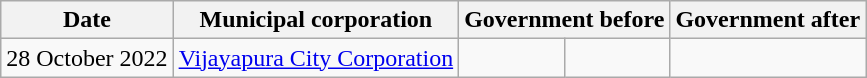<table class="wikitable sortable">
<tr>
<th>Date</th>
<th>Municipal corporation</th>
<th colspan="2">Government before</th>
<th colspan="2">Government after</th>
</tr>
<tr>
<td>28 October 2022</td>
<td><a href='#'>Vijayapura City Corporation</a></td>
<td></td>
<td></td>
</tr>
</table>
